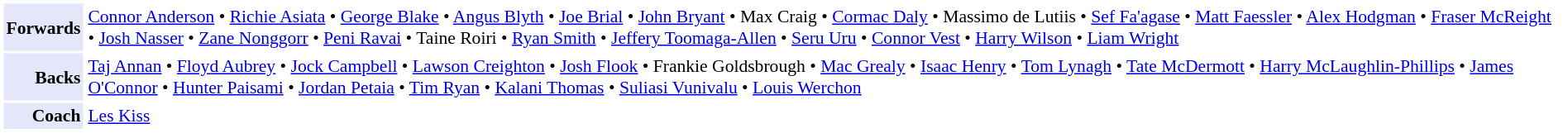<table cellpadding="2" style="border:1px solid white;font-size:90%">
<tr>
<td style="text-align:right" bgcolor="lavender"><strong>Forwards</strong></td>
<td style="text-align:left"><a href='#'>Connor Anderson</a> • <a href='#'>Richie Asiata</a> • <a href='#'>George Blake</a> • <a href='#'>Angus Blyth</a> • <a href='#'>Joe Brial</a> • <a href='#'>John Bryant</a> • Max Craig • <a href='#'>Cormac Daly</a> • Massimo de Lutiis • <a href='#'>Sef Fa'agase</a> • <a href='#'>Matt Faessler</a> • <a href='#'>Alex Hodgman</a> • <a href='#'>Fraser McReight</a> • <a href='#'>Josh Nasser</a> • <a href='#'>Zane Nonggorr</a> • <a href='#'>Peni Ravai</a> • Taine Roiri • <a href='#'>Ryan Smith</a> • <a href='#'>Jeffery Toomaga-Allen</a> • <a href='#'>Seru Uru</a> • <a href='#'>Connor Vest</a> • <a href='#'>Harry Wilson</a> • <a href='#'>Liam Wright</a></td>
</tr>
<tr>
<td style="text-align:right" bgcolor="lavender"><strong>Backs</strong></td>
<td style="text-align:left"><a href='#'>Taj Annan</a> • <a href='#'>Floyd Aubrey</a> • <a href='#'>Jock Campbell</a> • <a href='#'>Lawson Creighton</a> • <a href='#'>Josh Flook</a> • Frankie Goldsbrough • <a href='#'>Mac Grealy</a> • <a href='#'>Isaac Henry</a> • <a href='#'>Tom Lynagh</a> • <a href='#'>Tate McDermott</a> • <a href='#'>Harry McLaughlin-Phillips</a> • <a href='#'>James O'Connor</a> • <a href='#'>Hunter Paisami</a> • <a href='#'>Jordan Petaia</a> • <a href='#'>Tim Ryan</a> • <a href='#'>Kalani Thomas</a> • <a href='#'>Suliasi Vunivalu</a> • <a href='#'>Louis Werchon</a></td>
</tr>
<tr>
<td style="text-align:right" bgcolor="lavender"><strong>Coach</strong></td>
<td style="text-align:left"><a href='#'>Les Kiss</a></td>
</tr>
</table>
